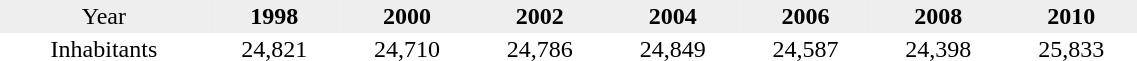<table border="0" cellpadding="2" cellspacing="0" width="60%">
<tr bgcolor="#eeeeee" align="center">
<td>Year</td>
<td><strong>1998</strong></td>
<td><strong>2000</strong></td>
<td><strong>2002</strong></td>
<td><strong>2004</strong></td>
<td><strong>2006</strong></td>
<td><strong>2008</strong></td>
<td><strong>2010</strong></td>
</tr>
<tr align="center">
<td>Inhabitants</td>
<td>24,821</td>
<td>24,710</td>
<td>24,786</td>
<td>24,849</td>
<td>24,587</td>
<td>24,398</td>
<td>25,833</td>
</tr>
</table>
